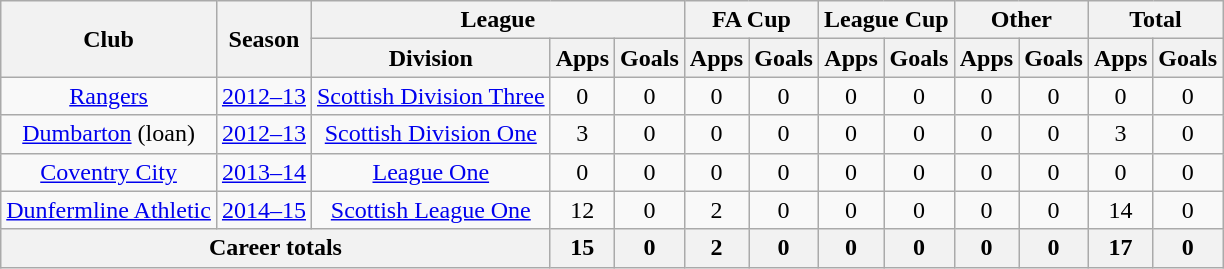<table class="wikitable" style="text-align: center;">
<tr>
<th rowspan="2">Club</th>
<th rowspan="2">Season</th>
<th colspan="3">League</th>
<th colspan="2">FA Cup</th>
<th colspan="2">League Cup</th>
<th colspan="2">Other</th>
<th colspan="2">Total</th>
</tr>
<tr>
<th>Division</th>
<th>Apps</th>
<th>Goals</th>
<th>Apps</th>
<th>Goals</th>
<th>Apps</th>
<th>Goals</th>
<th>Apps</th>
<th>Goals</th>
<th>Apps</th>
<th>Goals</th>
</tr>
<tr>
<td><a href='#'>Rangers</a></td>
<td><a href='#'>2012–13</a></td>
<td><a href='#'>Scottish Division Three</a></td>
<td>0</td>
<td>0</td>
<td>0</td>
<td>0</td>
<td>0</td>
<td>0</td>
<td>0</td>
<td>0</td>
<td>0</td>
<td>0</td>
</tr>
<tr>
<td><a href='#'>Dumbarton</a> (loan)</td>
<td><a href='#'>2012–13</a></td>
<td><a href='#'>Scottish Division One</a></td>
<td>3</td>
<td>0</td>
<td>0</td>
<td>0</td>
<td>0</td>
<td>0</td>
<td>0</td>
<td>0</td>
<td>3</td>
<td>0</td>
</tr>
<tr>
<td><a href='#'>Coventry City</a></td>
<td><a href='#'>2013–14</a></td>
<td><a href='#'>League One</a></td>
<td>0</td>
<td>0</td>
<td>0</td>
<td>0</td>
<td>0</td>
<td>0</td>
<td>0</td>
<td>0</td>
<td>0</td>
<td>0</td>
</tr>
<tr>
<td><a href='#'>Dunfermline Athletic</a></td>
<td><a href='#'>2014–15</a></td>
<td><a href='#'>Scottish League One</a></td>
<td>12</td>
<td>0</td>
<td>2</td>
<td>0</td>
<td>0</td>
<td>0</td>
<td>0</td>
<td>0</td>
<td>14</td>
<td>0</td>
</tr>
<tr>
<th colspan="3">Career totals</th>
<th>15</th>
<th>0</th>
<th>2</th>
<th>0</th>
<th>0</th>
<th>0</th>
<th>0</th>
<th>0</th>
<th>17</th>
<th>0</th>
</tr>
</table>
